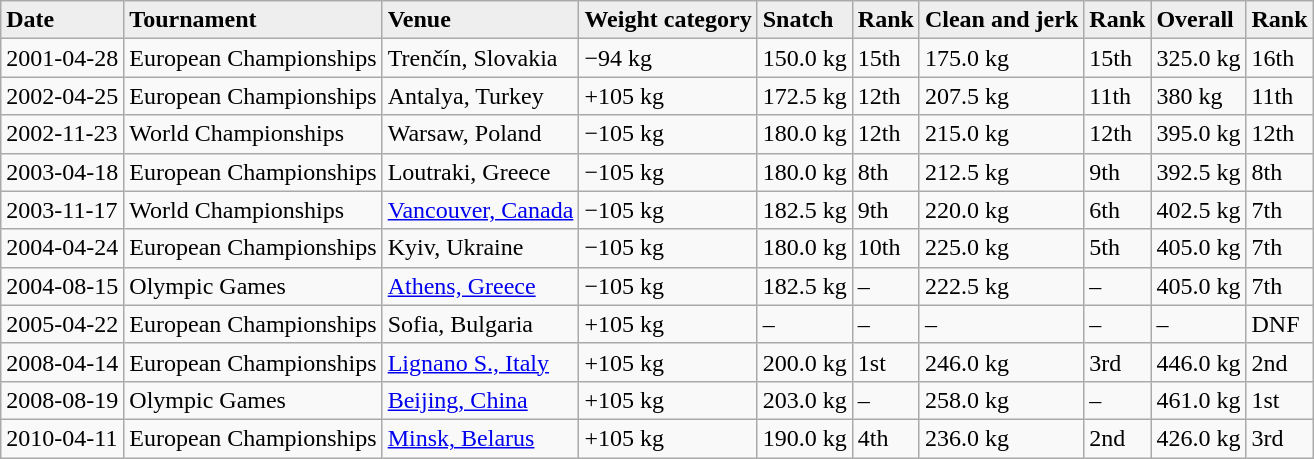<table class="wikitable">
<tr style="background:#eee;">
<td><strong>Date</strong></td>
<td><strong>Tournament</strong></td>
<td><strong>Venue</strong></td>
<td><strong>Weight category</strong></td>
<td><strong>Snatch</strong></td>
<td><strong>Rank</strong></td>
<td><strong>Clean and jerk</strong></td>
<td><strong>Rank</strong></td>
<td><strong>Overall</strong></td>
<td><strong>Rank</strong></td>
</tr>
<tr>
<td>2001-04-28</td>
<td>European Championships</td>
<td>Trenčín, Slovakia</td>
<td>−94 kg</td>
<td>150.0 kg</td>
<td>15th</td>
<td>175.0 kg</td>
<td>15th</td>
<td>325.0 kg</td>
<td>16th</td>
</tr>
<tr>
<td>2002-04-25</td>
<td>European Championships</td>
<td>Antalya, Turkey</td>
<td>+105 kg</td>
<td>172.5 kg</td>
<td>12th</td>
<td>207.5 kg</td>
<td>11th</td>
<td>380 kg</td>
<td>11th</td>
</tr>
<tr>
<td>2002-11-23</td>
<td>World Championships</td>
<td>Warsaw, Poland</td>
<td>−105 kg</td>
<td>180.0 kg</td>
<td>12th</td>
<td>215.0 kg</td>
<td>12th</td>
<td>395.0 kg</td>
<td>12th</td>
</tr>
<tr>
<td>2003-04-18</td>
<td>European Championships</td>
<td>Loutraki, Greece</td>
<td>−105 kg</td>
<td>180.0 kg</td>
<td>8th</td>
<td>212.5 kg</td>
<td>9th</td>
<td>392.5 kg</td>
<td>8th</td>
</tr>
<tr>
<td>2003-11-17</td>
<td>World Championships</td>
<td><a href='#'>Vancouver, Canada</a></td>
<td>−105 kg</td>
<td>182.5 kg</td>
<td>9th</td>
<td>220.0 kg</td>
<td>6th</td>
<td>402.5 kg</td>
<td>7th</td>
</tr>
<tr>
<td>2004-04-24</td>
<td>European Championships</td>
<td>Kyiv, Ukraine</td>
<td>−105 kg</td>
<td>180.0 kg</td>
<td>10th</td>
<td>225.0 kg</td>
<td>5th</td>
<td>405.0 kg</td>
<td>7th</td>
</tr>
<tr>
<td>2004-08-15</td>
<td>Olympic Games</td>
<td><a href='#'>Athens, Greece</a></td>
<td>−105 kg</td>
<td>182.5 kg</td>
<td>–</td>
<td>222.5 kg</td>
<td>–</td>
<td>405.0 kg</td>
<td>7th</td>
</tr>
<tr>
<td>2005-04-22</td>
<td>European Championships</td>
<td>Sofia, Bulgaria</td>
<td>+105 kg</td>
<td>–</td>
<td>–</td>
<td>–</td>
<td>–</td>
<td>–</td>
<td>DNF</td>
</tr>
<tr>
<td>2008-04-14</td>
<td>European Championships</td>
<td><a href='#'>Lignano S., Italy</a></td>
<td>+105 kg</td>
<td>200.0 kg</td>
<td>1st</td>
<td>246.0 kg</td>
<td>3rd</td>
<td>446.0 kg</td>
<td>2nd</td>
</tr>
<tr>
<td>2008-08-19</td>
<td>Olympic Games</td>
<td><a href='#'>Beijing, China</a></td>
<td>+105 kg</td>
<td>203.0 kg</td>
<td>–</td>
<td>258.0 kg</td>
<td>–</td>
<td>461.0 kg</td>
<td>1st</td>
</tr>
<tr>
<td>2010-04-11</td>
<td>European Championships</td>
<td><a href='#'>Minsk, Belarus</a></td>
<td>+105 kg</td>
<td>190.0 kg</td>
<td>4th</td>
<td>236.0 kg</td>
<td>2nd</td>
<td>426.0 kg</td>
<td>3rd</td>
</tr>
</table>
